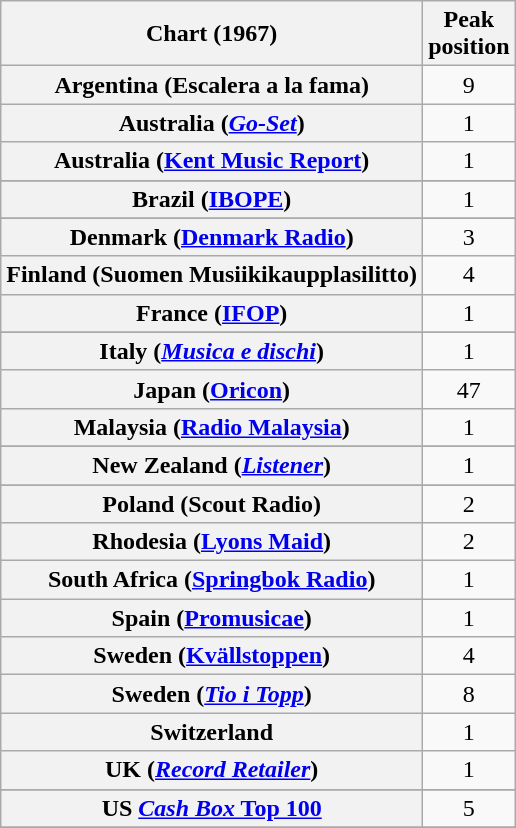<table class="wikitable sortable plainrowheaders" style="text-align:center">
<tr>
<th>Chart (1967)</th>
<th>Peak<br>position</th>
</tr>
<tr>
<th scope="row">Argentina (Escalera a la fama)</th>
<td>9</td>
</tr>
<tr>
<th scope="row">Australia (<em><a href='#'>Go-Set</a></em>)</th>
<td>1</td>
</tr>
<tr>
<th scope="row">Australia (<a href='#'>Kent Music Report</a>)</th>
<td>1</td>
</tr>
<tr>
</tr>
<tr>
</tr>
<tr>
</tr>
<tr>
<th scope="row">Brazil (<a href='#'>IBOPE</a>)</th>
<td>1</td>
</tr>
<tr>
</tr>
<tr>
</tr>
<tr>
<th scope="row">Denmark (<a href='#'>Denmark Radio</a>)</th>
<td>3</td>
</tr>
<tr>
<th scope="row">Finland (Suomen Musiikikaupplasilitto)</th>
<td>4</td>
</tr>
<tr>
<th scope="row">France (<a href='#'>IFOP</a>)</th>
<td>1</td>
</tr>
<tr>
</tr>
<tr>
<th scope="row">Italy (<em><a href='#'>Musica e dischi</a></em>)</th>
<td>1</td>
</tr>
<tr>
<th scope="row">Japan (<a href='#'>Oricon</a>)</th>
<td>47</td>
</tr>
<tr>
<th scope="row">Malaysia (<a href='#'>Radio Malaysia</a>)</th>
<td>1</td>
</tr>
<tr>
</tr>
<tr>
</tr>
<tr>
<th scope="row">New Zealand (<em><a href='#'>Listener</a></em>)</th>
<td>1</td>
</tr>
<tr>
</tr>
<tr>
<th scope="row">Poland (Scout Radio)</th>
<td>2</td>
</tr>
<tr>
<th scope="row">Rhodesia (<a href='#'>Lyons Maid</a>)</th>
<td>2</td>
</tr>
<tr>
<th scope="row">South Africa (<a href='#'>Springbok Radio</a>)</th>
<td>1</td>
</tr>
<tr>
<th scope="row">Spain (<a href='#'>Promusicae</a>)</th>
<td>1</td>
</tr>
<tr>
<th scope="row">Sweden (<a href='#'>Kvällstoppen</a>)</th>
<td>4</td>
</tr>
<tr>
<th scope="row">Sweden (<em><a href='#'>Tio i Topp</a></em>)</th>
<td>8</td>
</tr>
<tr>
<th scope="row">Switzerland</th>
<td>1</td>
</tr>
<tr>
<th scope="row">UK (<em><a href='#'>Record Retailer</a></em>)</th>
<td>1</td>
</tr>
<tr>
</tr>
<tr>
</tr>
<tr>
<th scope="row">US <a href='#'><em>Cash Box</em> Top 100</a></th>
<td>5</td>
</tr>
<tr>
</tr>
</table>
